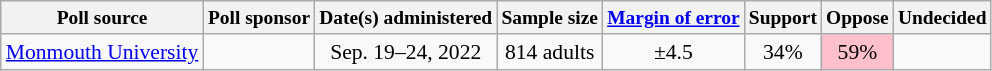<table class="wikitable" style="font-size:90%; text-align:center;">
<tr style="vertical-align:bottom; font-size:90%;">
<th>Poll source</th>
<th>Poll sponsor</th>
<th>Date(s) administered</th>
<th>Sample size</th>
<th><a href='#'>Margin of&nbsp;error</a></th>
<th>Support</th>
<th>Oppose</th>
<th>Undecided</th>
</tr>
<tr>
<td align=left><a href='#'>Monmouth University</a></td>
<td></td>
<td>Sep. 19–24, 2022</td>
<td>814 adults</td>
<td>±4.5</td>
<td>34%</td>
<td style="background: pink">59%</td>
<td></td>
</tr>
</table>
